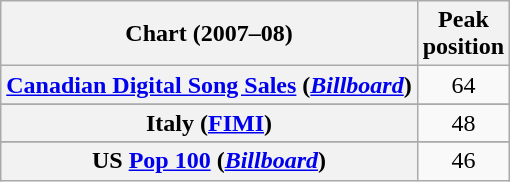<table class="wikitable sortable plainrowheaders" style="text-align:center;">
<tr>
<th scope="col">Chart (2007–08)</th>
<th scope="col">Peak<br>position</th>
</tr>
<tr>
<th scope="row"><a href='#'>Canadian Digital Song Sales</a> (<em><a href='#'>Billboard</a></em>)</th>
<td align="center">64</td>
</tr>
<tr>
</tr>
<tr>
</tr>
<tr>
<th scope="row">Italy (<a href='#'>FIMI</a>)</th>
<td align="center">48</td>
</tr>
<tr>
</tr>
<tr>
</tr>
<tr>
</tr>
<tr>
<th scope="row">US <a href='#'>Pop 100</a> (<a href='#'><em>Billboard</em></a>)</th>
<td align="center">46</td>
</tr>
</table>
